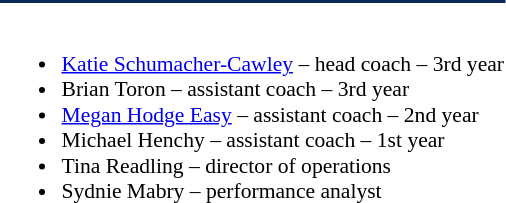<table class="toccolours" style="border-collapse:collapse; font-size:90%;">
<tr>
<td colspan="7" style=background:#0E2B58;color:#FFFFFF; border: 2px solid #FFFFFF;></td>
</tr>
<tr>
<td><br><ul><li><a href='#'>Katie Schumacher-Cawley</a> – head coach – 3rd year</li><li>Brian Toron – assistant coach – 3rd year</li><li><a href='#'>Megan Hodge Easy</a> – assistant coach – 2nd year</li><li>Michael Henchy – assistant coach – 1st year</li><li>Tina Readling – director of operations</li><li>Sydnie Mabry – performance analyst</li></ul></td>
</tr>
</table>
